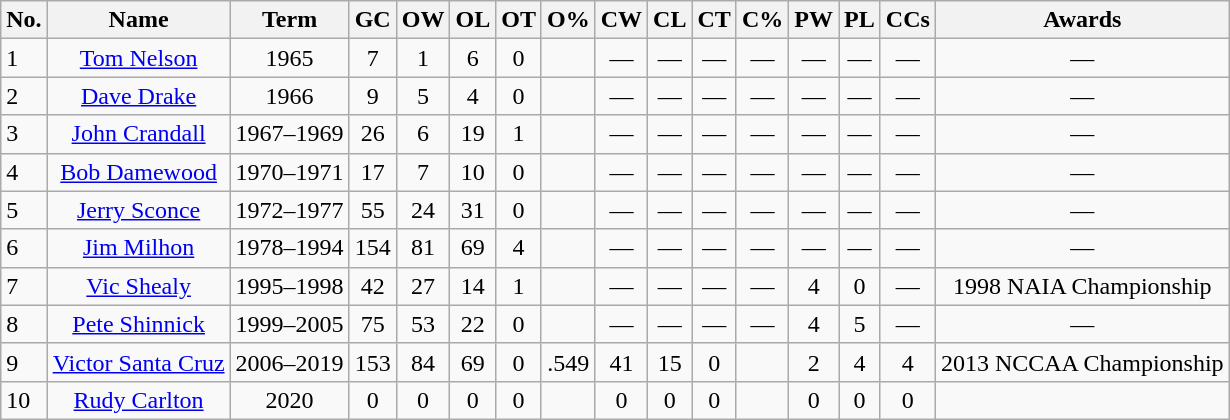<table class="wikitable sortable">
<tr>
<th>No.</th>
<th>Name</th>
<th>Term</th>
<th>GC</th>
<th>OW</th>
<th>OL</th>
<th>OT</th>
<th>O%</th>
<th>CW</th>
<th>CL</th>
<th>CT</th>
<th>C%</th>
<th>PW</th>
<th>PL</th>
<th>CCs</th>
<th class="unsortable">Awards</th>
</tr>
<tr>
<td>1</td>
<td align="center"><a href='#'>Tom Nelson</a></td>
<td align="center">1965</td>
<td align="center">7</td>
<td align="center">1</td>
<td align="center">6</td>
<td align="center">0</td>
<td align="center"></td>
<td align="center">—</td>
<td align="center">—</td>
<td align="center">—</td>
<td align="center">—</td>
<td align="center">—</td>
<td align="center">—</td>
<td align="center">—</td>
<td align="center">—</td>
</tr>
<tr>
<td>2</td>
<td align="center"><a href='#'>Dave Drake</a></td>
<td align="center">1966</td>
<td align="center">9</td>
<td align="center">5</td>
<td align="center">4</td>
<td align="center">0</td>
<td align="center"></td>
<td align="center">—</td>
<td align="center">—</td>
<td align="center">—</td>
<td align="center">—</td>
<td align="center">—</td>
<td align="center">—</td>
<td align="center">—</td>
<td align="center">—</td>
</tr>
<tr>
<td>3</td>
<td align="center"><a href='#'>John Crandall</a></td>
<td align="center">1967–1969</td>
<td align="center">26</td>
<td align="center">6</td>
<td align="center">19</td>
<td align="center">1</td>
<td align="center"></td>
<td align="center">—</td>
<td align="center">—</td>
<td align="center">—</td>
<td align="center">—</td>
<td align="center">—</td>
<td align="center">—</td>
<td align="center">—</td>
<td align="center">—</td>
</tr>
<tr>
<td>4</td>
<td align="center"><a href='#'>Bob Damewood</a></td>
<td align="center">1970–1971</td>
<td align="center">17</td>
<td align="center">7</td>
<td align="center">10</td>
<td align="center">0</td>
<td align="center"></td>
<td align="center">—</td>
<td align="center">—</td>
<td align="center">—</td>
<td align="center">—</td>
<td align="center">—</td>
<td align="center">—</td>
<td align="center">—</td>
<td align="center">—</td>
</tr>
<tr>
<td>5</td>
<td align="center"><a href='#'>Jerry Sconce</a></td>
<td align="center">1972–1977</td>
<td align="center">55</td>
<td align="center">24</td>
<td align="center">31</td>
<td align="center">0</td>
<td align="center"></td>
<td align="center">—</td>
<td align="center">—</td>
<td align="center">—</td>
<td align="center">—</td>
<td align="center">—</td>
<td align="center">—</td>
<td align="center">—</td>
<td align="center">—</td>
</tr>
<tr>
<td>6</td>
<td align="center"><a href='#'>Jim Milhon</a></td>
<td align="center">1978–1994</td>
<td align="center">154</td>
<td align="center">81</td>
<td align="center">69</td>
<td align="center">4</td>
<td align="center"></td>
<td align="center">—</td>
<td align="center">—</td>
<td align="center">—</td>
<td align="center">—</td>
<td align="center">—</td>
<td align="center">—</td>
<td align="center">—</td>
<td align="center">—</td>
</tr>
<tr>
<td>7</td>
<td align="center"><a href='#'>Vic Shealy</a></td>
<td align="center">1995–1998</td>
<td align="center">42</td>
<td align="center">27</td>
<td align="center">14</td>
<td align="center">1</td>
<td align="center"></td>
<td align="center">—</td>
<td align="center">—</td>
<td align="center">—</td>
<td align="center">—</td>
<td align="center">4</td>
<td align="center">0</td>
<td align="center">—</td>
<td align="center">1998 NAIA Championship</td>
</tr>
<tr>
<td>8</td>
<td align="center"><a href='#'>Pete Shinnick</a></td>
<td align="center">1999–2005</td>
<td align="center">75</td>
<td align="center">53</td>
<td align="center">22</td>
<td align="center">0</td>
<td align="center"></td>
<td align="center">—</td>
<td align="center">—</td>
<td align="center">—</td>
<td align="center">—</td>
<td align="center">4</td>
<td align="center">5</td>
<td align="center">—</td>
<td align="center">—</td>
</tr>
<tr>
<td>9</td>
<td align="center"><a href='#'>Victor Santa Cruz</a></td>
<td align="center">2006–2019</td>
<td align="center">153</td>
<td align="center">84</td>
<td align="center">69</td>
<td align="center">0</td>
<td align="center">.549</td>
<td align="center">41</td>
<td align="center">15</td>
<td align="center">0</td>
<td align="center"></td>
<td align="center">2</td>
<td align="center">4</td>
<td align="center">4</td>
<td align="center">2013 NCCAA Championship</td>
</tr>
<tr>
<td>10</td>
<td align="center"><a href='#'>Rudy Carlton</a></td>
<td align="center">2020</td>
<td align="center">0</td>
<td align="center">0</td>
<td align="center">0</td>
<td align="center">0</td>
<td align="center"></td>
<td align="center">0</td>
<td align="center">0</td>
<td align="center">0</td>
<td align="center"></td>
<td align="center">0</td>
<td align="center">0</td>
<td align="center">0</td>
<td align="center"></td>
</tr>
</table>
